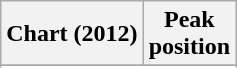<table class="wikitable sortable plainrowheaders" style="text-align:center">
<tr>
<th scope="col">Chart (2012)</th>
<th scope="col">Peak<br>position</th>
</tr>
<tr>
</tr>
<tr>
</tr>
<tr>
</tr>
<tr>
</tr>
</table>
